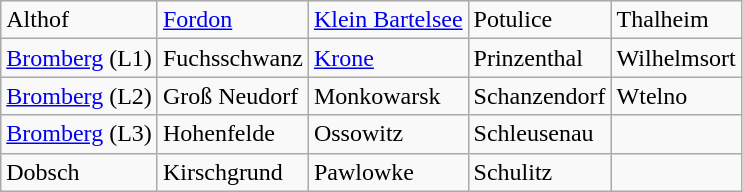<table class="wikitable">
<tr>
<td>Althof</td>
<td><a href='#'>Fordon</a></td>
<td><a href='#'>Klein Bartelsee</a></td>
<td>Potulice</td>
<td>Thalheim</td>
</tr>
<tr>
<td><a href='#'>Bromberg</a> (L1)</td>
<td>Fuchsschwanz</td>
<td><a href='#'>Krone</a></td>
<td>Prinzenthal</td>
<td>Wilhelmsort</td>
</tr>
<tr>
<td><a href='#'>Bromberg</a> (L2)</td>
<td>Groß Neudorf</td>
<td>Monkowarsk</td>
<td>Schanzendorf</td>
<td>Wtelno</td>
</tr>
<tr>
<td><a href='#'>Bromberg</a> (L3)</td>
<td>Hohenfelde</td>
<td>Ossowitz</td>
<td>Schleusenau</td>
<td></td>
</tr>
<tr>
<td>Dobsch</td>
<td>Kirschgrund</td>
<td>Pawlowke</td>
<td>Schulitz</td>
<td></td>
</tr>
</table>
